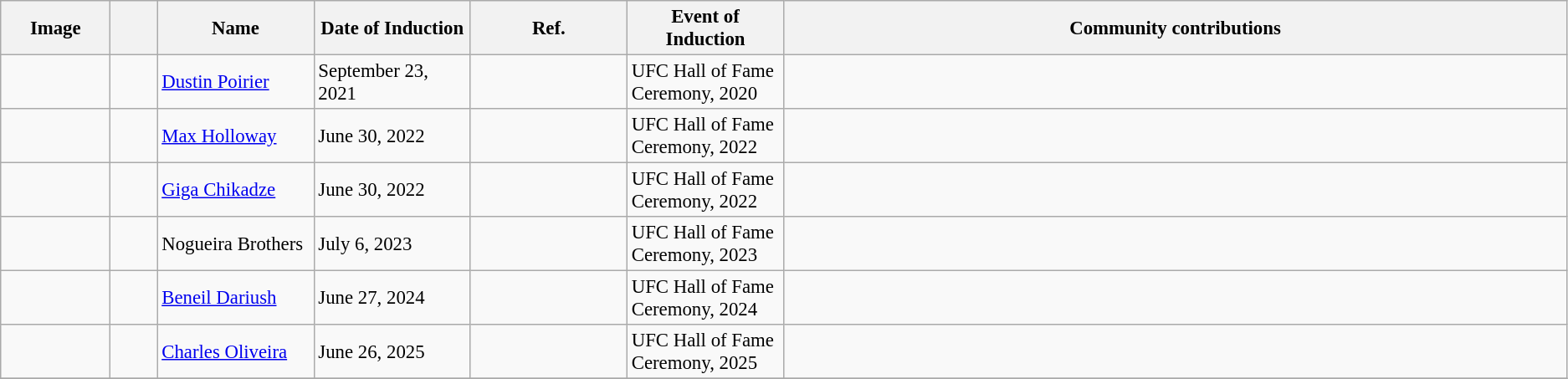<table class="wikitable sortable" style="font-size: 95%">
<tr>
<th style="width:7%;">Image</th>
<th width=3%></th>
<th style="width:10%;">Name</th>
<th style="width:10%;">Date of Induction</th>
<th style="width:10%;">Ref.</th>
<th style="width:10%;">Event of Induction</th>
<th class="unsortable"><strong>Community contributions</strong></th>
</tr>
<tr>
<td></td>
<td></td>
<td><a href='#'>Dustin Poirier</a></td>
<td>September 23, 2021</td>
<td></td>
<td>UFC Hall of Fame Ceremony, 2020</td>
<td></td>
</tr>
<tr>
<td></td>
<td></td>
<td><a href='#'>Max Holloway</a></td>
<td>June 30, 2022</td>
<td></td>
<td>UFC Hall of Fame Ceremony, 2022</td>
<td></td>
</tr>
<tr>
<td></td>
<td></td>
<td><a href='#'>Giga Chikadze</a></td>
<td>June 30, 2022</td>
<td></td>
<td>UFC Hall of Fame Ceremony, 2022</td>
<td></td>
</tr>
<tr>
<td><br></td>
<td></td>
<td>Nogueira Brothers <br> </td>
<td>July 6, 2023</td>
<td></td>
<td>UFC Hall of Fame Ceremony, 2023</td>
<td></td>
</tr>
<tr>
<td></td>
<td></td>
<td><a href='#'>Beneil Dariush</a></td>
<td>June 27, 2024</td>
<td></td>
<td>UFC Hall of Fame Ceremony, 2024</td>
<td></td>
</tr>
<tr>
<td></td>
<td></td>
<td><a href='#'>Charles Oliveira</a></td>
<td>June 26, 2025</td>
<td></td>
<td>UFC Hall of Fame Ceremony, 2025</td>
<td></td>
</tr>
<tr>
</tr>
</table>
